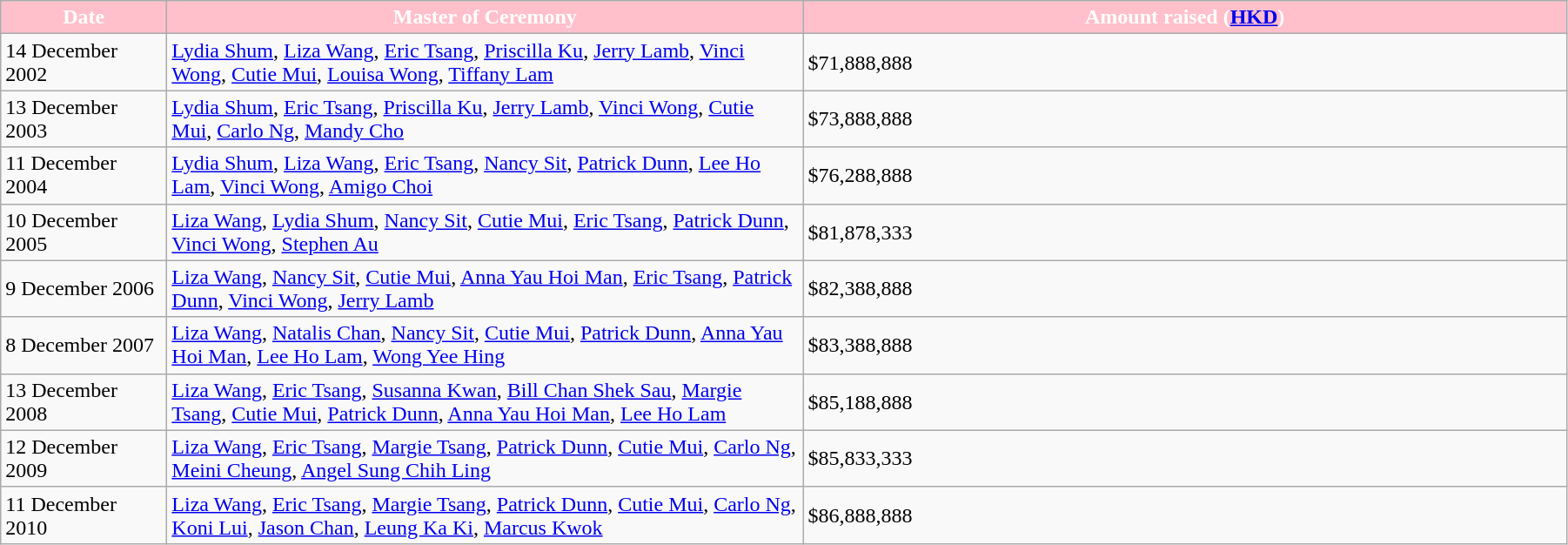<table class="wikitable" style="width:95%">
<tr style="background:pink; color:white" align="center">
<td style="width:120px"><strong>Date</strong></td>
<td style="width:480px"><strong>Master of Ceremony</strong></td>
<td><strong>Amount raised (<a href='#'>HKD</a>)</strong></td>
</tr>
<tr>
<td>14 December 2002</td>
<td><a href='#'>Lydia Shum</a>, <a href='#'>Liza Wang</a>, <a href='#'>Eric Tsang</a>, <a href='#'>Priscilla Ku</a>, <a href='#'>Jerry Lamb</a>, <a href='#'>Vinci Wong</a>, <a href='#'>Cutie Mui</a>, <a href='#'>Louisa Wong</a>, <a href='#'>Tiffany Lam</a></td>
<td>$71,888,888</td>
</tr>
<tr>
<td>13 December 2003</td>
<td><a href='#'>Lydia Shum</a>, <a href='#'>Eric Tsang</a>, <a href='#'>Priscilla Ku</a>, <a href='#'>Jerry Lamb</a>, <a href='#'>Vinci Wong</a>, <a href='#'>Cutie Mui</a>, <a href='#'>Carlo Ng</a>, <a href='#'>Mandy Cho</a></td>
<td>$73,888,888</td>
</tr>
<tr>
<td>11 December 2004</td>
<td><a href='#'>Lydia Shum</a>, <a href='#'>Liza Wang</a>, <a href='#'>Eric Tsang</a>, <a href='#'>Nancy Sit</a>, <a href='#'>Patrick Dunn</a>, <a href='#'>Lee Ho Lam</a>, <a href='#'>Vinci Wong</a>, <a href='#'>Amigo Choi</a></td>
<td>$76,288,888</td>
</tr>
<tr>
<td>10 December 2005</td>
<td><a href='#'>Liza Wang</a>, <a href='#'>Lydia Shum</a>, <a href='#'>Nancy Sit</a>, <a href='#'>Cutie Mui</a>, <a href='#'>Eric Tsang</a>, <a href='#'>Patrick Dunn</a>, <a href='#'>Vinci Wong</a>, <a href='#'>Stephen Au</a></td>
<td>$81,878,333</td>
</tr>
<tr>
<td>9 December 2006</td>
<td><a href='#'>Liza Wang</a>, <a href='#'>Nancy Sit</a>, <a href='#'>Cutie Mui</a>, <a href='#'>Anna Yau Hoi Man</a>, <a href='#'>Eric Tsang</a>, <a href='#'>Patrick Dunn</a>, <a href='#'>Vinci Wong</a>, <a href='#'>Jerry Lamb</a></td>
<td>$82,388,888</td>
</tr>
<tr>
<td>8 December 2007</td>
<td><a href='#'>Liza Wang</a>, <a href='#'>Natalis Chan</a>, <a href='#'>Nancy Sit</a>, <a href='#'>Cutie Mui</a>, <a href='#'>Patrick Dunn</a>, <a href='#'>Anna Yau Hoi Man</a>, <a href='#'>Lee Ho Lam</a>, <a href='#'>Wong Yee Hing</a></td>
<td>$83,388,888</td>
</tr>
<tr>
<td>13 December 2008</td>
<td><a href='#'>Liza Wang</a>, <a href='#'>Eric Tsang</a>, <a href='#'>Susanna Kwan</a>, <a href='#'>Bill Chan Shek Sau</a>, <a href='#'>Margie Tsang</a>, <a href='#'>Cutie Mui</a>, <a href='#'>Patrick Dunn</a>, <a href='#'>Anna Yau Hoi Man</a>, <a href='#'>Lee Ho Lam</a></td>
<td>$85,188,888</td>
</tr>
<tr>
<td>12 December 2009</td>
<td><a href='#'>Liza Wang</a>, <a href='#'>Eric Tsang</a>, <a href='#'>Margie Tsang</a>, <a href='#'>Patrick Dunn</a>, <a href='#'>Cutie Mui</a>, <a href='#'>Carlo Ng</a>, <a href='#'>Meini Cheung</a>, <a href='#'>Angel Sung Chih Ling</a></td>
<td>$85,833,333</td>
</tr>
<tr>
<td>11 December 2010</td>
<td><a href='#'>Liza Wang</a>, <a href='#'>Eric Tsang</a>, <a href='#'>Margie Tsang</a>, <a href='#'>Patrick Dunn</a>, <a href='#'>Cutie Mui</a>, <a href='#'>Carlo Ng</a>, <a href='#'>Koni Lui</a>, <a href='#'>Jason Chan</a>, <a href='#'>Leung Ka Ki</a>, <a href='#'>Marcus Kwok</a></td>
<td>$86,888,888</td>
</tr>
</table>
